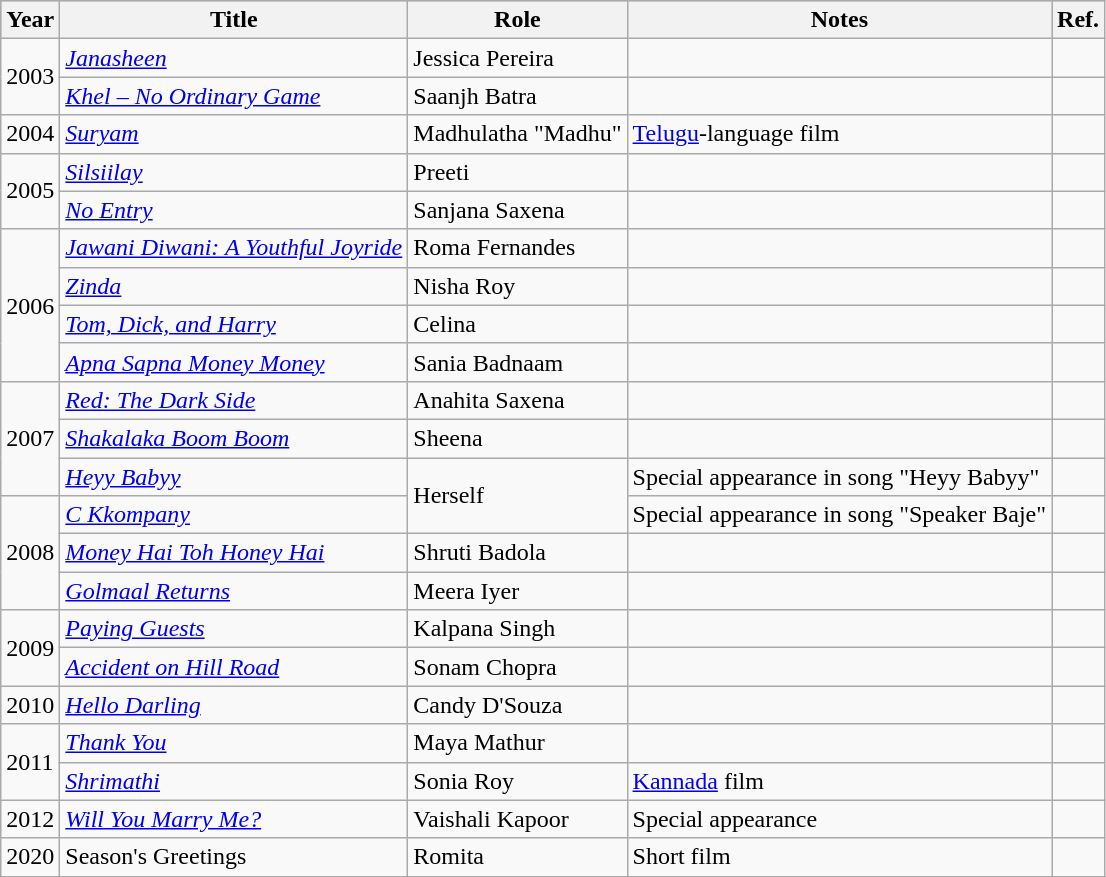<table class="wikitable sortable">
<tr style="background:#b0c4de; text-align:center;">
<th>Year</th>
<th>Title</th>
<th>Role</th>
<th class="unsortable">Notes</th>
<th class="unsortable">Ref.</th>
</tr>
<tr>
<td rowspan="2">2003</td>
<td><em><a href='#'>Janasheen</a></em></td>
<td>Jessica Pereira</td>
<td></td>
<td></td>
</tr>
<tr>
<td><em><a href='#'>Khel – No Ordinary Game</a></em></td>
<td>Saanjh Batra</td>
<td></td>
<td></td>
</tr>
<tr>
<td>2004</td>
<td><em><a href='#'>Suryam</a></em></td>
<td>Madhulatha "Madhu"</td>
<td><a href='#'>Telugu</a>-language film</td>
<td></td>
</tr>
<tr>
<td rowspan="2">2005</td>
<td><em><a href='#'>Silsiilay</a></em></td>
<td>Preeti</td>
<td></td>
<td></td>
</tr>
<tr>
<td><em><a href='#'>No Entry</a></em></td>
<td>Sanjana Saxena</td>
<td></td>
<td></td>
</tr>
<tr>
<td rowspan="4">2006</td>
<td><em><a href='#'>Jawani Diwani: A Youthful Joyride</a></em></td>
<td>Roma Fernandes</td>
<td></td>
<td></td>
</tr>
<tr>
<td><em><a href='#'>Zinda</a></em></td>
<td>Nisha Roy</td>
<td></td>
<td></td>
</tr>
<tr>
<td><em><a href='#'>Tom, Dick, and Harry</a></em></td>
<td>Celina</td>
<td></td>
<td></td>
</tr>
<tr>
<td><em><a href='#'>Apna Sapna Money Money</a></em></td>
<td>Sania Badnaam</td>
<td></td>
<td></td>
</tr>
<tr>
<td rowspan="3">2007</td>
<td><em><a href='#'>Red: The Dark Side</a></em></td>
<td>Anahita Saxena</td>
<td></td>
<td></td>
</tr>
<tr>
<td><em><a href='#'>Shakalaka Boom Boom</a></em></td>
<td>Sheena</td>
<td></td>
<td></td>
</tr>
<tr>
<td><em><a href='#'>Heyy Babyy</a></em></td>
<td rowspan="2">Herself</td>
<td>Special appearance in song "Heyy Babyy"</td>
<td></td>
</tr>
<tr>
<td rowspan="3">2008</td>
<td><em><a href='#'>C Kkompany</a></em></td>
<td>Special appearance in song "Speaker Baje"</td>
<td></td>
</tr>
<tr>
<td><em><a href='#'>Money Hai Toh Honey Hai</a></em></td>
<td>Shruti Badola</td>
<td></td>
<td></td>
</tr>
<tr>
<td><em><a href='#'>Golmaal Returns</a></em></td>
<td>Meera Iyer</td>
<td></td>
<td></td>
</tr>
<tr>
<td rowspan="2">2009</td>
<td><em><a href='#'>Paying Guests</a></em></td>
<td>Kalpana Singh</td>
<td></td>
<td></td>
</tr>
<tr>
<td><em><a href='#'>Accident on Hill Road</a></em></td>
<td>Sonam Chopra</td>
<td></td>
<td></td>
</tr>
<tr>
<td>2010</td>
<td><em><a href='#'>Hello Darling</a></em></td>
<td>Candy D'Souza</td>
<td></td>
<td></td>
</tr>
<tr>
<td rowspan="2">2011</td>
<td><em><a href='#'>Thank You</a></em></td>
<td>Maya Mathur</td>
<td></td>
<td></td>
</tr>
<tr>
<td><em><a href='#'>Shrimathi</a></em></td>
<td>Sonia Roy</td>
<td><a href='#'>Kannada</a> film</td>
<td></td>
</tr>
<tr>
<td>2012</td>
<td><em><a href='#'>Will You Marry Me?</a> </em></td>
<td>Vaishali Kapoor</td>
<td>Special appearance</td>
<td></td>
</tr>
<tr>
<td>2020</td>
<td>Season's Greetings</td>
<td>Romita</td>
<td>Short film</td>
<td></td>
</tr>
<tr>
</tr>
</table>
